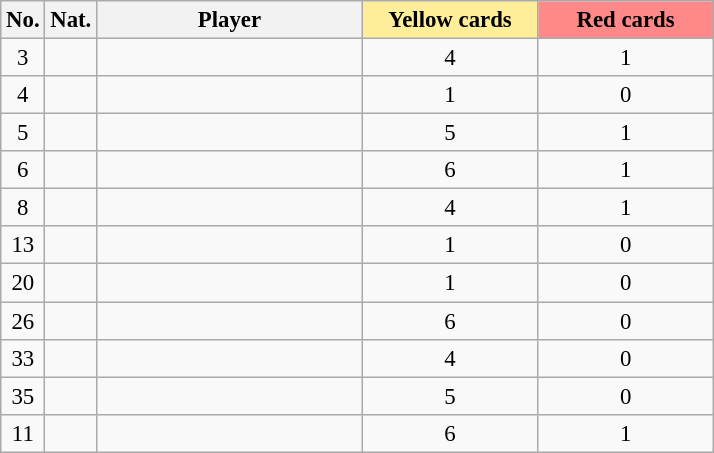<table class="wikitable sortable" style="text-align:center; font-size:95%;">
<tr>
<th class="unsortable" style="width:20px;">No.</th>
<th class="unsortable" style="width:24px;">Nat.</th>
<th style="width:170px;">Player</th>
<th style="width:110px; background:#fe9;"> Yellow cards</th>
<th style="width:110px; background:#ff8888;"> Red cards</th>
</tr>
<tr>
<td>3</td>
<td></td>
<td align="left"></td>
<td>4</td>
<td>1</td>
</tr>
<tr>
<td>4</td>
<td></td>
<td align="left"></td>
<td>1</td>
<td>0</td>
</tr>
<tr>
<td>5</td>
<td></td>
<td align="left"></td>
<td>5</td>
<td>1</td>
</tr>
<tr>
<td>6</td>
<td></td>
<td align="left"></td>
<td>6</td>
<td>1</td>
</tr>
<tr>
<td>8</td>
<td></td>
<td align="left"></td>
<td>4</td>
<td>1</td>
</tr>
<tr>
<td>13</td>
<td></td>
<td align="left"></td>
<td>1</td>
<td>0</td>
</tr>
<tr>
<td>20</td>
<td></td>
<td align="left"></td>
<td>1</td>
<td>0</td>
</tr>
<tr>
<td>26</td>
<td></td>
<td align="left"></td>
<td>6</td>
<td>0</td>
</tr>
<tr>
<td>33</td>
<td></td>
<td align="left"></td>
<td>4</td>
<td>0</td>
</tr>
<tr>
<td>35</td>
<td></td>
<td align="left"></td>
<td>5</td>
<td>0</td>
</tr>
<tr>
<td>11</td>
<td></td>
<td align="left"></td>
<td>6</td>
<td>1</td>
</tr>
</table>
